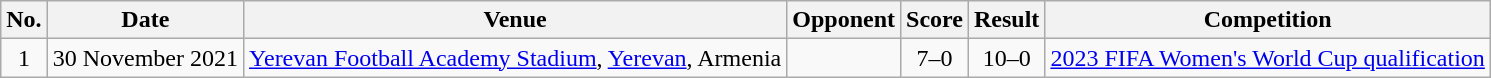<table class="wikitable sortable">
<tr>
<th scope="col">No.</th>
<th scope="col">Date</th>
<th scope="col">Venue</th>
<th scope="col">Opponent</th>
<th scope="col">Score</th>
<th scope="col">Result</th>
<th scope="col">Competition</th>
</tr>
<tr>
<td align="center">1</td>
<td>30 November 2021</td>
<td><a href='#'>Yerevan Football Academy Stadium</a>, <a href='#'>Yerevan</a>, Armenia</td>
<td></td>
<td align="center">7–0</td>
<td align="center">10–0</td>
<td><a href='#'>2023 FIFA Women's World Cup qualification</a></td>
</tr>
</table>
